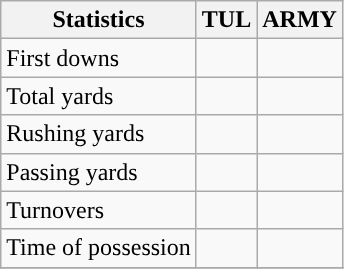<table class="wikitable">
<tr>
<th>Statistics</th>
<th>TUL</th>
<th>ARMY</th>
</tr>
<tr>
<td>First downs</td>
<td></td>
<td></td>
</tr>
<tr>
<td>Total yards</td>
<td></td>
<td></td>
</tr>
<tr>
<td>Rushing yards</td>
<td></td>
<td></td>
</tr>
<tr>
<td>Passing yards</td>
<td></td>
<td></td>
</tr>
<tr>
<td>Turnovers</td>
<td></td>
<td></td>
</tr>
<tr>
<td>Time of possession</td>
<td></td>
<td></td>
</tr>
<tr>
</tr>
</table>
